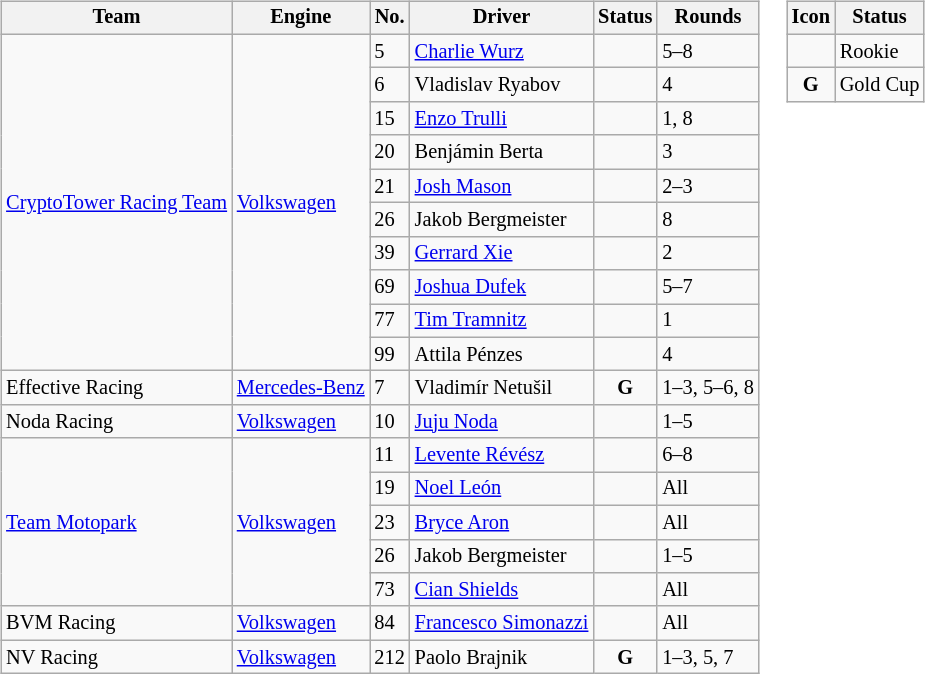<table>
<tr>
<td><br><table class="wikitable" style="font-size: 85%;">
<tr>
<th>Team</th>
<th>Engine</th>
<th>No.</th>
<th>Driver</th>
<th>Status</th>
<th>Rounds</th>
</tr>
<tr>
<td rowspan="10" nowrap> <a href='#'>CryptoTower Racing Team</a></td>
<td rowspan="10"><a href='#'>Volkswagen</a></td>
<td>5</td>
<td> <a href='#'>Charlie Wurz</a></td>
<td></td>
<td>5–8</td>
</tr>
<tr>
<td>6</td>
<td> Vladislav Ryabov</td>
<td align=center></td>
<td>4</td>
</tr>
<tr>
<td>15</td>
<td> <a href='#'>Enzo Trulli</a></td>
<td></td>
<td>1, 8</td>
</tr>
<tr>
<td>20</td>
<td> Benjámin Berta</td>
<td></td>
<td>3</td>
</tr>
<tr>
<td>21</td>
<td> <a href='#'>Josh Mason</a></td>
<td></td>
<td>2–3</td>
</tr>
<tr>
<td>26</td>
<td> Jakob Bergmeister</td>
<td align=center></td>
<td>8</td>
</tr>
<tr>
<td>39</td>
<td> <a href='#'>Gerrard Xie</a></td>
<td align=center></td>
<td>2</td>
</tr>
<tr>
<td>69</td>
<td> <a href='#'>Joshua Dufek</a></td>
<td></td>
<td>5–7</td>
</tr>
<tr>
<td>77</td>
<td> <a href='#'>Tim Tramnitz</a></td>
<td></td>
<td>1</td>
</tr>
<tr>
<td>99</td>
<td> Attila Pénzes</td>
<td></td>
<td>4</td>
</tr>
<tr>
<td> Effective Racing</td>
<td nowrap><a href='#'>Mercedes-Benz</a></td>
<td>7</td>
<td> Vladimír Netušil</td>
<td align="center"><strong><span>G</span></strong></td>
<td nowrap>1–3, 5–6, 8</td>
</tr>
<tr>
<td> Noda Racing</td>
<td><a href='#'>Volkswagen</a></td>
<td>10</td>
<td> <a href='#'>Juju Noda</a></td>
<td align=center></td>
<td>1–5</td>
</tr>
<tr>
<td rowspan="5"> <a href='#'>Team Motopark</a></td>
<td rowspan="5"><a href='#'>Volkswagen</a></td>
<td>11</td>
<td> <a href='#'>Levente Révész</a></td>
<td></td>
<td>6–8</td>
</tr>
<tr>
<td>19</td>
<td> <a href='#'>Noel León</a></td>
<td></td>
<td>All</td>
</tr>
<tr>
<td>23</td>
<td> <a href='#'>Bryce Aron</a></td>
<td></td>
<td>All</td>
</tr>
<tr>
<td>26</td>
<td> Jakob Bergmeister</td>
<td align=center></td>
<td>1–5</td>
</tr>
<tr>
<td>73</td>
<td> <a href='#'>Cian Shields</a></td>
<td></td>
<td>All</td>
</tr>
<tr>
<td> BVM Racing</td>
<td><a href='#'>Volkswagen</a></td>
<td>84</td>
<td nowrap> <a href='#'>Francesco Simonazzi</a></td>
<td></td>
<td>All</td>
</tr>
<tr>
<td nowrap> NV Racing</td>
<td><a href='#'>Volkswagen</a></td>
<td>212</td>
<td> Paolo Brajnik</td>
<td align=center><strong><span>G</span></strong></td>
<td>1–3, 5, 7</td>
</tr>
</table>
</td>
<td valign="top"><br><table class="wikitable" style="font-size: 85%;">
<tr>
<th>Icon</th>
<th>Status</th>
</tr>
<tr>
<td align=center></td>
<td>Rookie</td>
</tr>
<tr>
<td align=center><strong><span>G</span></strong></td>
<td>Gold Cup</td>
</tr>
</table>
</td>
</tr>
</table>
